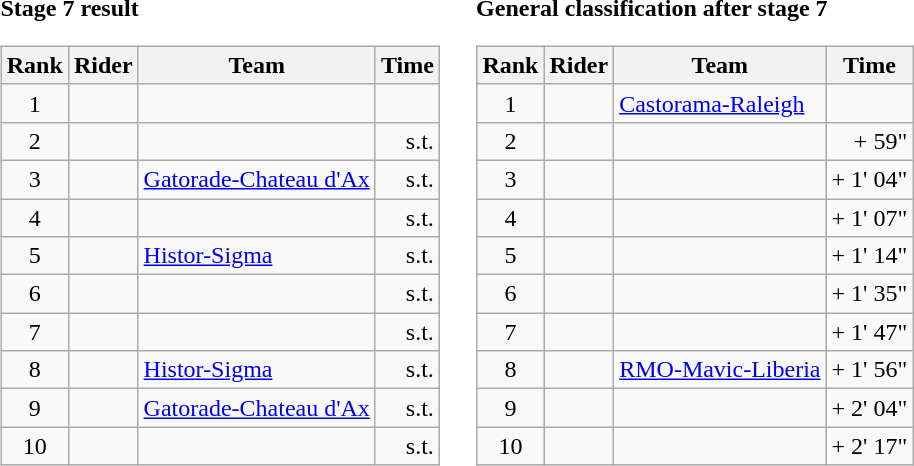<table>
<tr>
<td><strong>Stage 7 result</strong><br><table class="wikitable">
<tr>
<th scope="col">Rank</th>
<th scope="col">Rider</th>
<th scope="col">Team</th>
<th scope="col">Time</th>
</tr>
<tr>
<td style="text-align:center;">1</td>
<td></td>
<td></td>
<td style="text-align:right;"></td>
</tr>
<tr>
<td style="text-align:center;">2</td>
<td></td>
<td></td>
<td style="text-align:right;">s.t.</td>
</tr>
<tr>
<td style="text-align:center;">3</td>
<td></td>
<td><a href='#'>Gatorade-Chateau d'Ax</a></td>
<td style="text-align:right;">s.t.</td>
</tr>
<tr>
<td style="text-align:center;">4</td>
<td></td>
<td></td>
<td style="text-align:right;">s.t.</td>
</tr>
<tr>
<td style="text-align:center;">5</td>
<td></td>
<td><a href='#'>Histor-Sigma</a></td>
<td style="text-align:right;">s.t.</td>
</tr>
<tr>
<td style="text-align:center;">6</td>
<td></td>
<td></td>
<td style="text-align:right;">s.t.</td>
</tr>
<tr>
<td style="text-align:center;">7</td>
<td></td>
<td></td>
<td style="text-align:right;">s.t.</td>
</tr>
<tr>
<td style="text-align:center;">8</td>
<td></td>
<td><a href='#'>Histor-Sigma</a></td>
<td style="text-align:right;">s.t.</td>
</tr>
<tr>
<td style="text-align:center;">9</td>
<td></td>
<td><a href='#'>Gatorade-Chateau d'Ax</a></td>
<td style="text-align:right;">s.t.</td>
</tr>
<tr>
<td style="text-align:center;">10</td>
<td></td>
<td></td>
<td style="text-align:right;">s.t.</td>
</tr>
</table>
</td>
<td></td>
<td><strong>General classification after stage 7</strong><br><table class="wikitable">
<tr>
<th scope="col">Rank</th>
<th scope="col">Rider</th>
<th scope="col">Team</th>
<th scope="col">Time</th>
</tr>
<tr>
<td style="text-align:center;">1</td>
<td> </td>
<td><a href='#'>Castorama-Raleigh</a></td>
<td style="text-align:right;"></td>
</tr>
<tr>
<td style="text-align:center;">2</td>
<td></td>
<td></td>
<td style="text-align:right;">+ 59"</td>
</tr>
<tr>
<td style="text-align:center;">3</td>
<td></td>
<td></td>
<td style="text-align:right;">+ 1' 04"</td>
</tr>
<tr>
<td style="text-align:center;">4</td>
<td></td>
<td></td>
<td style="text-align:right;">+ 1' 07"</td>
</tr>
<tr>
<td style="text-align:center;">5</td>
<td></td>
<td></td>
<td style="text-align:right;">+ 1' 14"</td>
</tr>
<tr>
<td style="text-align:center;">6</td>
<td></td>
<td></td>
<td style="text-align:right;">+ 1' 35"</td>
</tr>
<tr>
<td style="text-align:center;">7</td>
<td></td>
<td></td>
<td style="text-align:right;">+ 1' 47"</td>
</tr>
<tr>
<td style="text-align:center;">8</td>
<td></td>
<td><a href='#'>RMO-Mavic-Liberia</a></td>
<td style="text-align:right;">+ 1' 56"</td>
</tr>
<tr>
<td style="text-align:center;">9</td>
<td></td>
<td></td>
<td style="text-align:right;">+ 2' 04"</td>
</tr>
<tr>
<td style="text-align:center;">10</td>
<td></td>
<td></td>
<td style="text-align:right;">+ 2' 17"</td>
</tr>
</table>
</td>
</tr>
</table>
